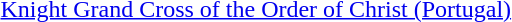<table>
<tr>
<td rowspan=2 style="width:60px; vertical-align:top;"></td>
<td><a href='#'>Knight Grand Cross of the Order of Christ (Portugal)</a></td>
</tr>
<tr>
<td></td>
</tr>
</table>
